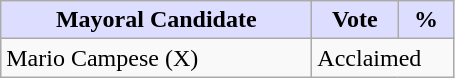<table class="wikitable">
<tr>
<th style="background:#ddf; width:200px;">Mayoral Candidate</th>
<th style="background:#ddf; width:50px;">Vote</th>
<th style="background:#ddf; width:30px;">%</th>
</tr>
<tr>
<td>Mario Campese (X)</td>
<td colspan="2">Acclaimed</td>
</tr>
</table>
